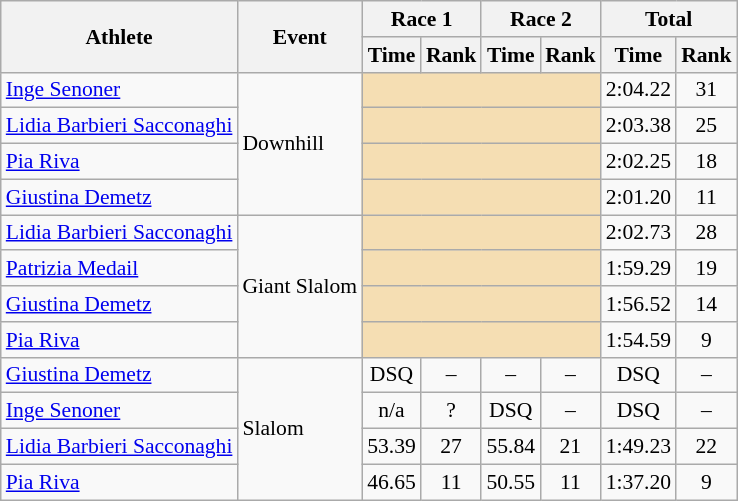<table class="wikitable" style="font-size:90%">
<tr>
<th rowspan="2">Athlete</th>
<th rowspan="2">Event</th>
<th colspan="2">Race 1</th>
<th colspan="2">Race 2</th>
<th colspan="2">Total</th>
</tr>
<tr>
<th>Time</th>
<th>Rank</th>
<th>Time</th>
<th>Rank</th>
<th>Time</th>
<th>Rank</th>
</tr>
<tr>
<td><a href='#'>Inge Senoner</a></td>
<td rowspan="4">Downhill</td>
<td colspan="4" bgcolor="wheat"></td>
<td align="center">2:04.22</td>
<td align="center">31</td>
</tr>
<tr>
<td><a href='#'>Lidia Barbieri Sacconaghi</a></td>
<td colspan="4" bgcolor="wheat"></td>
<td align="center">2:03.38</td>
<td align="center">25</td>
</tr>
<tr>
<td><a href='#'>Pia Riva</a></td>
<td colspan="4" bgcolor="wheat"></td>
<td align="center">2:02.25</td>
<td align="center">18</td>
</tr>
<tr>
<td><a href='#'>Giustina Demetz</a></td>
<td colspan="4" bgcolor="wheat"></td>
<td align="center">2:01.20</td>
<td align="center">11</td>
</tr>
<tr>
<td><a href='#'>Lidia Barbieri Sacconaghi</a></td>
<td rowspan="4">Giant Slalom</td>
<td colspan="4" bgcolor="wheat"></td>
<td align="center">2:02.73</td>
<td align="center">28</td>
</tr>
<tr>
<td><a href='#'>Patrizia Medail</a></td>
<td colspan="4" bgcolor="wheat"></td>
<td align="center">1:59.29</td>
<td align="center">19</td>
</tr>
<tr>
<td><a href='#'>Giustina Demetz</a></td>
<td colspan="4" bgcolor="wheat"></td>
<td align="center">1:56.52</td>
<td align="center">14</td>
</tr>
<tr>
<td><a href='#'>Pia Riva</a></td>
<td colspan="4" bgcolor="wheat"></td>
<td align="center">1:54.59</td>
<td align="center">9</td>
</tr>
<tr>
<td><a href='#'>Giustina Demetz</a></td>
<td rowspan="4">Slalom</td>
<td align="center">DSQ</td>
<td align="center">–</td>
<td align="center">–</td>
<td align="center">–</td>
<td align="center">DSQ</td>
<td align="center">–</td>
</tr>
<tr>
<td><a href='#'>Inge Senoner</a></td>
<td align="center">n/a</td>
<td align="center">?</td>
<td align="center">DSQ</td>
<td align="center">–</td>
<td align="center">DSQ</td>
<td align="center">–</td>
</tr>
<tr>
<td><a href='#'>Lidia Barbieri Sacconaghi</a></td>
<td align="center">53.39</td>
<td align="center">27</td>
<td align="center">55.84</td>
<td align="center">21</td>
<td align="center">1:49.23</td>
<td align="center">22</td>
</tr>
<tr>
<td><a href='#'>Pia Riva</a></td>
<td align="center">46.65</td>
<td align="center">11</td>
<td align="center">50.55</td>
<td align="center">11</td>
<td align="center">1:37.20</td>
<td align="center">9</td>
</tr>
</table>
